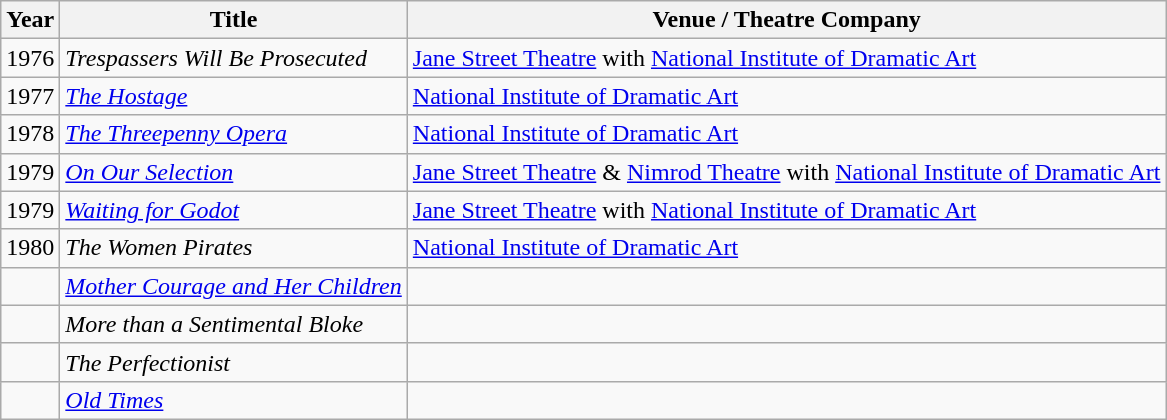<table class="wikitable">
<tr>
<th>Year</th>
<th>Title</th>
<th>Venue / Theatre Company</th>
</tr>
<tr>
<td>1976</td>
<td><em>Trespassers Will Be Prosecuted</em></td>
<td><a href='#'>Jane Street Theatre</a> with <a href='#'>National Institute of Dramatic Art</a></td>
</tr>
<tr>
<td>1977</td>
<td><em><a href='#'>The Hostage</a></em></td>
<td><a href='#'>National Institute of Dramatic Art</a></td>
</tr>
<tr>
<td>1978</td>
<td><em><a href='#'>The Threepenny Opera</a></em></td>
<td><a href='#'>National Institute of Dramatic Art</a></td>
</tr>
<tr>
<td>1979</td>
<td><em><a href='#'>On Our Selection</a></em></td>
<td><a href='#'>Jane Street Theatre</a> & <a href='#'>Nimrod Theatre</a> with <a href='#'>National Institute of Dramatic Art</a></td>
</tr>
<tr>
<td>1979</td>
<td><em><a href='#'>Waiting for Godot</a></em></td>
<td><a href='#'>Jane Street Theatre</a> with <a href='#'>National Institute of Dramatic Art</a></td>
</tr>
<tr>
<td>1980</td>
<td><em>The Women Pirates</em></td>
<td><a href='#'>National Institute of Dramatic Art</a></td>
</tr>
<tr>
<td></td>
<td><em><a href='#'>Mother Courage and Her Children</a></em></td>
<td></td>
</tr>
<tr>
<td></td>
<td><em>More than a Sentimental Bloke</em></td>
<td></td>
</tr>
<tr>
<td></td>
<td><em>The Perfectionist</em></td>
<td></td>
</tr>
<tr>
<td></td>
<td><em><a href='#'>Old Times</a></em></td>
<td></td>
</tr>
</table>
